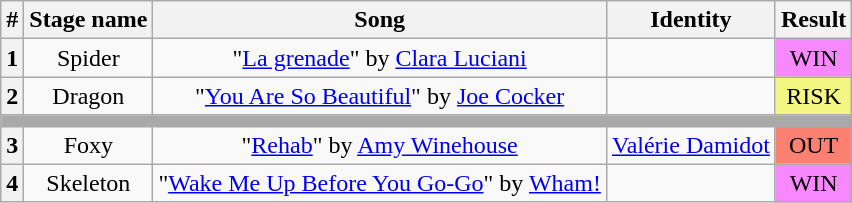<table class="wikitable plainrowheaders" style="text-align: center;">
<tr>
<th>#</th>
<th>Stage name</th>
<th>Song</th>
<th>Identity</th>
<th>Result</th>
</tr>
<tr>
<th>1</th>
<td>Spider</td>
<td>"<a href='#'>La grenade</a>" by <a href='#'>Clara Luciani</a></td>
<td></td>
<td bgcolor=#F888FD>WIN</td>
</tr>
<tr>
<th>2</th>
<td>Dragon</td>
<td>"<a href='#'>You Are So Beautiful</a>" by <a href='#'>Joe Cocker</a></td>
<td></td>
<td bgcolor="#F3F781">RISK</td>
</tr>
<tr>
<td colspan="5" style="background:darkgray"></td>
</tr>
<tr>
<th>3</th>
<td>Foxy</td>
<td>"<a href='#'>Rehab</a>" by <a href='#'>Amy Winehouse</a></td>
<td><a href='#'>Valérie Damidot</a></td>
<td bgcolor="salmon">OUT</td>
</tr>
<tr>
<th>4</th>
<td>Skeleton</td>
<td>"<a href='#'>Wake Me Up Before You Go-Go</a>" by <a href='#'>Wham!</a></td>
<td></td>
<td bgcolor=#F888FD>WIN</td>
</tr>
</table>
